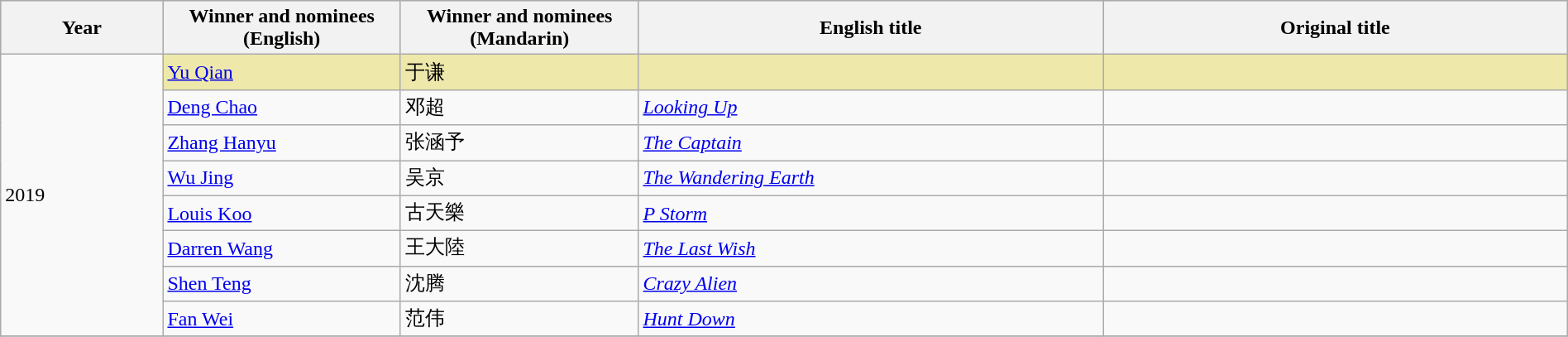<table class="wikitable" style="width:100%;">
<tr style="background:#BEBEBE">
<th width="100"><strong>Year</strong></th>
<th width="150"><strong>Winner and nominees<br>(English)</strong></th>
<th width="150"><strong>Winner and nominees<br>(Mandarin)</strong></th>
<th width="300"><strong>English title</strong></th>
<th width="300"><strong>Original title</strong></th>
</tr>
<tr>
<td rowspan="8">2019</td>
<td style="background:#EEE8AA;"><a href='#'>Yu Qian</a></td>
<td style="background:#EEE8AA;">于谦</td>
<td style="background:#EEE8AA;"><em></em></td>
<td style="background:#EEE8AA;"></td>
</tr>
<tr>
<td><a href='#'>Deng Chao</a></td>
<td>邓超</td>
<td><em><a href='#'>Looking Up</a></em></td>
<td></td>
</tr>
<tr>
<td><a href='#'>Zhang Hanyu</a></td>
<td>张涵予</td>
<td><em><a href='#'>The Captain</a></em></td>
<td></td>
</tr>
<tr>
<td><a href='#'>Wu Jing</a></td>
<td>吴京</td>
<td><em><a href='#'>The Wandering Earth</a></em></td>
<td></td>
</tr>
<tr>
<td><a href='#'>Louis Koo</a></td>
<td>古天樂</td>
<td><em><a href='#'>P Storm</a></em></td>
<td></td>
</tr>
<tr>
<td><a href='#'>Darren Wang</a></td>
<td>王大陸</td>
<td><em><a href='#'>The Last Wish</a></em></td>
<td></td>
</tr>
<tr>
<td><a href='#'>Shen Teng</a></td>
<td>沈腾</td>
<td><em><a href='#'>Crazy Alien</a></em></td>
<td></td>
</tr>
<tr>
<td><a href='#'>Fan Wei</a></td>
<td>范伟</td>
<td><em><a href='#'>Hunt Down</a></em></td>
<td></td>
</tr>
<tr>
</tr>
</table>
